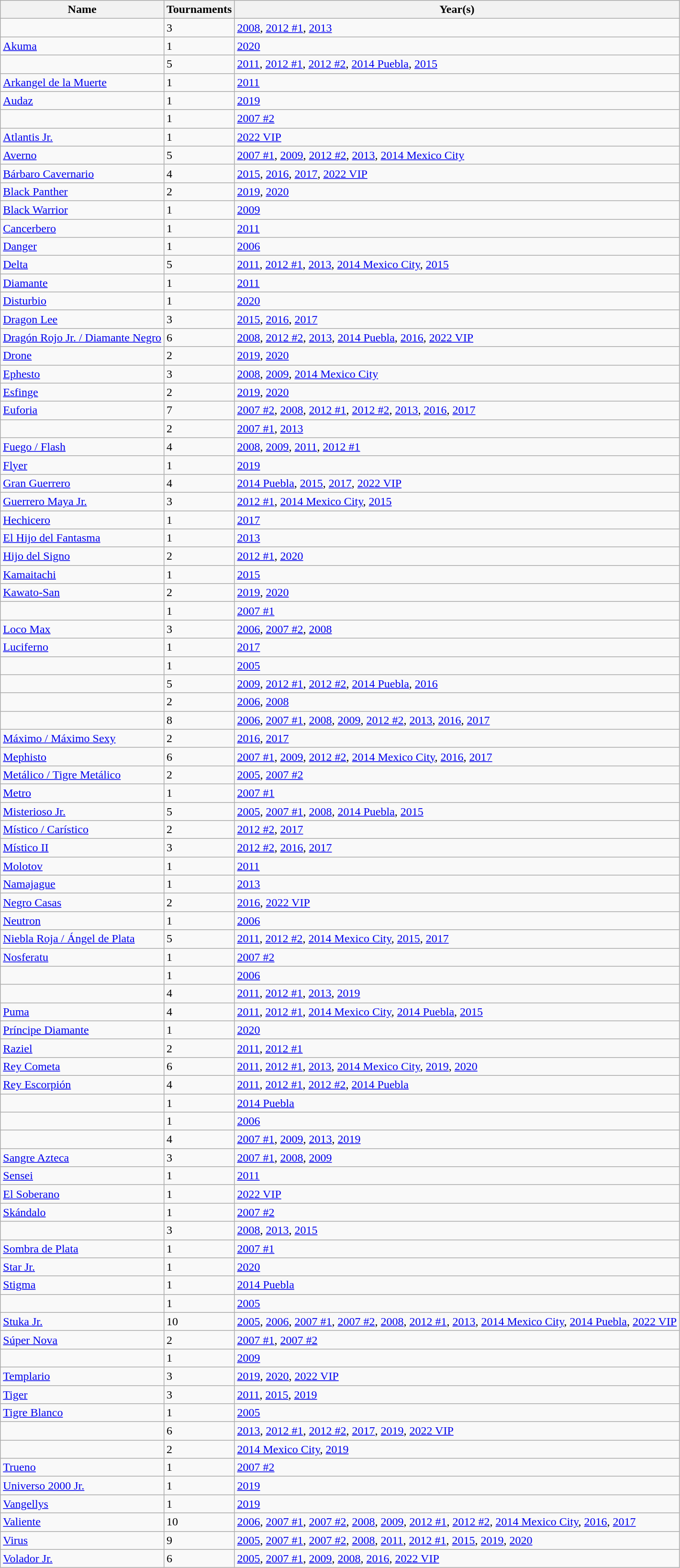<table class="wikitable sortable">
<tr>
<th>Name</th>
<th>Tournaments</th>
<th>Year(s)</th>
</tr>
<tr>
<td></td>
<td>3</td>
<td><a href='#'>2008</a>, <a href='#'>2012 #1</a>, <a href='#'>2013</a></td>
</tr>
<tr>
<td><a href='#'>Akuma</a></td>
<td>1</td>
<td><a href='#'>2020</a></td>
</tr>
<tr>
<td></td>
<td>5</td>
<td><a href='#'>2011</a>, <a href='#'>2012 #1</a>, <a href='#'>2012 #2</a>, <a href='#'>2014 Puebla</a>, <a href='#'>2015</a></td>
</tr>
<tr>
<td><a href='#'>Arkangel de la Muerte</a></td>
<td>1</td>
<td><a href='#'>2011</a></td>
</tr>
<tr>
<td><a href='#'>Audaz</a></td>
<td>1</td>
<td><a href='#'>2019</a></td>
</tr>
<tr>
<td></td>
<td>1</td>
<td><a href='#'>2007 #2</a></td>
</tr>
<tr>
<td><a href='#'>Atlantis Jr.</a></td>
<td>1</td>
<td><a href='#'>2022 VIP</a></td>
</tr>
<tr>
<td><a href='#'>Averno</a></td>
<td>5</td>
<td><a href='#'>2007 #1</a>, <a href='#'>2009</a>, <a href='#'>2012 #2</a>, <a href='#'>2013</a>, <a href='#'>2014 Mexico City</a></td>
</tr>
<tr>
<td><a href='#'>Bárbaro Cavernario</a></td>
<td>4</td>
<td><a href='#'>2015</a>, <a href='#'>2016</a>, <a href='#'>2017</a>, <a href='#'>2022 VIP</a></td>
</tr>
<tr>
<td><a href='#'>Black Panther</a></td>
<td>2</td>
<td><a href='#'>2019</a>, <a href='#'>2020</a></td>
</tr>
<tr>
<td><a href='#'>Black Warrior</a></td>
<td>1</td>
<td><a href='#'>2009</a></td>
</tr>
<tr>
<td><a href='#'>Cancerbero</a></td>
<td>1</td>
<td><a href='#'>2011</a></td>
</tr>
<tr>
<td><a href='#'>Danger</a></td>
<td>1</td>
<td><a href='#'>2006</a></td>
</tr>
<tr>
<td><a href='#'>Delta</a></td>
<td>5</td>
<td><a href='#'>2011</a>, <a href='#'>2012 #1</a>, <a href='#'>2013</a>, <a href='#'>2014 Mexico City</a>, <a href='#'>2015</a></td>
</tr>
<tr>
<td><a href='#'>Diamante</a></td>
<td>1</td>
<td><a href='#'>2011</a></td>
</tr>
<tr>
<td><a href='#'>Disturbio</a></td>
<td>1</td>
<td><a href='#'>2020</a></td>
</tr>
<tr>
<td><a href='#'>Dragon Lee</a></td>
<td>3</td>
<td><a href='#'>2015</a>, <a href='#'>2016</a>, <a href='#'>2017</a></td>
</tr>
<tr>
<td><a href='#'>Dragón Rojo Jr. / Diamante Negro</a></td>
<td>6</td>
<td><a href='#'>2008</a>, <a href='#'>2012 #2</a>, <a href='#'>2013</a>, <a href='#'>2014 Puebla</a>, <a href='#'>2016</a>, <a href='#'>2022 VIP</a></td>
</tr>
<tr>
<td><a href='#'>Drone</a></td>
<td>2</td>
<td><a href='#'>2019</a>, <a href='#'>2020</a></td>
</tr>
<tr>
<td><a href='#'>Ephesto</a></td>
<td>3</td>
<td><a href='#'>2008</a>, <a href='#'>2009</a>, <a href='#'>2014 Mexico City</a></td>
</tr>
<tr>
<td><a href='#'>Esfinge</a></td>
<td>2</td>
<td><a href='#'>2019</a>, <a href='#'>2020</a></td>
</tr>
<tr>
<td><a href='#'>Euforia</a></td>
<td>7</td>
<td><a href='#'>2007 #2</a>, <a href='#'>2008</a>, <a href='#'>2012 #1</a>, <a href='#'>2012 #2</a>, <a href='#'>2013</a>, <a href='#'>2016</a>, <a href='#'>2017</a></td>
</tr>
<tr>
<td></td>
<td>2</td>
<td><a href='#'>2007 #1</a>, <a href='#'>2013</a></td>
</tr>
<tr>
<td><a href='#'>Fuego / Flash</a></td>
<td>4</td>
<td><a href='#'>2008</a>, <a href='#'>2009</a>, <a href='#'>2011</a>, <a href='#'>2012 #1</a></td>
</tr>
<tr>
<td><a href='#'>Flyer</a></td>
<td>1</td>
<td><a href='#'>2019</a></td>
</tr>
<tr>
<td><a href='#'>Gran Guerrero</a></td>
<td>4</td>
<td><a href='#'>2014 Puebla</a>, <a href='#'>2015</a>, <a href='#'>2017</a>, <a href='#'>2022 VIP</a></td>
</tr>
<tr>
<td><a href='#'>Guerrero Maya Jr.</a></td>
<td>3</td>
<td><a href='#'>2012 #1</a>, <a href='#'>2014 Mexico City</a>, <a href='#'>2015</a></td>
</tr>
<tr>
<td><a href='#'>Hechicero</a></td>
<td>1</td>
<td><a href='#'>2017</a></td>
</tr>
<tr>
<td {{sortname><a href='#'>El Hijo del Fantasma</a></td>
<td>1</td>
<td><a href='#'>2013</a></td>
</tr>
<tr>
<td><a href='#'>Hijo del Signo</a></td>
<td>2</td>
<td><a href='#'>2012 #1</a>, <a href='#'>2020</a></td>
</tr>
<tr>
<td><a href='#'>Kamaitachi</a></td>
<td>1</td>
<td><a href='#'>2015</a></td>
</tr>
<tr>
<td><a href='#'>Kawato-San</a></td>
<td>2</td>
<td><a href='#'>2019</a>, <a href='#'>2020</a></td>
</tr>
<tr>
<td></td>
<td>1</td>
<td><a href='#'>2007 #1</a></td>
</tr>
<tr>
<td><a href='#'>Loco Max</a></td>
<td>3</td>
<td><a href='#'>2006</a>, <a href='#'>2007 #2</a>, <a href='#'>2008</a></td>
</tr>
<tr>
<td><a href='#'>Luciferno</a></td>
<td>1</td>
<td><a href='#'>2017</a></td>
</tr>
<tr>
<td></td>
<td>1</td>
<td><a href='#'>2005</a></td>
</tr>
<tr>
<td></td>
<td>5</td>
<td><a href='#'>2009</a>, <a href='#'>2012 #1</a>, <a href='#'>2012 #2</a>, <a href='#'>2014 Puebla</a>, <a href='#'>2016</a></td>
</tr>
<tr>
<td></td>
<td>2</td>
<td><a href='#'>2006</a>, <a href='#'>2008</a></td>
</tr>
<tr>
<td></td>
<td>8</td>
<td><a href='#'>2006</a>, <a href='#'>2007 #1</a>, <a href='#'>2008</a>, <a href='#'>2009</a>, <a href='#'>2012 #2</a>, <a href='#'>2013</a>, <a href='#'>2016</a>, <a href='#'>2017</a></td>
</tr>
<tr>
<td><a href='#'>Máximo / Máximo Sexy</a></td>
<td>2</td>
<td><a href='#'>2016</a>, <a href='#'>2017</a></td>
</tr>
<tr>
<td><a href='#'>Mephisto</a></td>
<td>6</td>
<td><a href='#'>2007 #1</a>, <a href='#'>2009</a>, <a href='#'>2012 #2</a>, <a href='#'>2014 Mexico City</a>, <a href='#'>2016</a>, <a href='#'>2017</a></td>
</tr>
<tr>
<td><a href='#'>Metálico / Tigre Metálico</a></td>
<td>2</td>
<td><a href='#'>2005</a>, <a href='#'>2007 #2</a></td>
</tr>
<tr>
<td><a href='#'>Metro</a></td>
<td>1</td>
<td><a href='#'>2007 #1</a></td>
</tr>
<tr>
<td><a href='#'>Misterioso Jr.</a></td>
<td>5</td>
<td><a href='#'>2005</a>, <a href='#'>2007 #1</a>, <a href='#'>2008</a>, <a href='#'>2014 Puebla</a>, <a href='#'>2015</a></td>
</tr>
<tr>
<td><a href='#'>Místico / Carístico</a></td>
<td>2</td>
<td><a href='#'>2012 #2</a>, <a href='#'>2017</a></td>
</tr>
<tr>
<td><a href='#'>Místico II</a></td>
<td>3</td>
<td><a href='#'>2012 #2</a>, <a href='#'>2016</a>, <a href='#'>2017</a></td>
</tr>
<tr>
<td><a href='#'>Molotov</a></td>
<td>1</td>
<td><a href='#'>2011</a></td>
</tr>
<tr>
<td><a href='#'>Namajague</a></td>
<td>1</td>
<td><a href='#'>2013</a></td>
</tr>
<tr>
<td><a href='#'>Negro Casas</a></td>
<td>2</td>
<td><a href='#'>2016</a>, <a href='#'>2022 VIP</a></td>
</tr>
<tr>
<td><a href='#'>Neutron</a></td>
<td>1</td>
<td><a href='#'>2006</a></td>
</tr>
<tr>
<td><a href='#'>Niebla Roja / Ángel de Plata</a></td>
<td>5</td>
<td><a href='#'>2011</a>, <a href='#'>2012 #2</a>, <a href='#'>2014 Mexico City</a>, <a href='#'>2015</a>, <a href='#'>2017</a></td>
</tr>
<tr>
<td><a href='#'>Nosferatu</a></td>
<td>1</td>
<td><a href='#'>2007 #2</a></td>
</tr>
<tr>
<td></td>
<td>1</td>
<td><a href='#'>2006</a></td>
</tr>
<tr>
<td></td>
<td>4</td>
<td><a href='#'>2011</a>, <a href='#'>2012 #1</a>, <a href='#'>2013</a>, <a href='#'>2019</a></td>
</tr>
<tr>
<td><a href='#'>Puma</a></td>
<td>4</td>
<td><a href='#'>2011</a>, <a href='#'>2012 #1</a>, <a href='#'>2014 Mexico City</a>, <a href='#'>2014 Puebla</a>, <a href='#'>2015</a></td>
</tr>
<tr>
<td><a href='#'>Príncipe Diamante</a></td>
<td>1</td>
<td><a href='#'>2020</a></td>
</tr>
<tr>
<td><a href='#'>Raziel</a></td>
<td>2</td>
<td><a href='#'>2011</a>, <a href='#'>2012 #1</a></td>
</tr>
<tr>
<td><a href='#'>Rey Cometa</a></td>
<td>6</td>
<td><a href='#'>2011</a>, <a href='#'>2012 #1</a>, <a href='#'>2013</a>, <a href='#'>2014 Mexico City</a>, <a href='#'>2019</a>, <a href='#'>2020</a></td>
</tr>
<tr>
<td><a href='#'>Rey Escorpión</a></td>
<td>4</td>
<td><a href='#'>2011</a>, <a href='#'>2012 #1</a>, <a href='#'>2012 #2</a>, <a href='#'>2014 Puebla</a></td>
</tr>
<tr>
<td></td>
<td>1</td>
<td><a href='#'>2014 Puebla</a></td>
</tr>
<tr>
<td></td>
<td>1</td>
<td><a href='#'>2006</a></td>
</tr>
<tr>
<td></td>
<td>4</td>
<td><a href='#'>2007 #1</a>, <a href='#'>2009</a>, <a href='#'>2013</a>, <a href='#'>2019</a></td>
</tr>
<tr>
<td><a href='#'>Sangre Azteca</a></td>
<td>3</td>
<td><a href='#'>2007 #1</a>, <a href='#'>2008</a>, <a href='#'>2009</a></td>
</tr>
<tr>
<td><a href='#'>Sensei</a></td>
<td>1</td>
<td><a href='#'>2011</a></td>
</tr>
<tr>
<td><a href='#'>El Soberano</a></td>
<td>1</td>
<td><a href='#'>2022 VIP</a></td>
</tr>
<tr>
<td><a href='#'>Skándalo</a></td>
<td>1</td>
<td><a href='#'>2007 #2</a></td>
</tr>
<tr>
<td></td>
<td>3</td>
<td><a href='#'>2008</a>, <a href='#'>2013</a>, <a href='#'>2015</a></td>
</tr>
<tr>
<td><a href='#'>Sombra de Plata</a></td>
<td>1</td>
<td><a href='#'>2007 #1</a></td>
</tr>
<tr>
<td><a href='#'>Star Jr.</a></td>
<td>1</td>
<td><a href='#'>2020</a></td>
</tr>
<tr>
<td><a href='#'>Stigma</a></td>
<td>1</td>
<td><a href='#'>2014 Puebla</a></td>
</tr>
<tr>
<td></td>
<td>1</td>
<td><a href='#'>2005</a></td>
</tr>
<tr>
<td><a href='#'>Stuka Jr.</a></td>
<td>10</td>
<td><a href='#'>2005</a>, <a href='#'>2006</a>, <a href='#'>2007 #1</a>, <a href='#'>2007 #2</a>, <a href='#'>2008</a>, <a href='#'>2012 #1</a>, <a href='#'>2013</a>, <a href='#'>2014 Mexico City</a>, <a href='#'>2014 Puebla</a>, <a href='#'>2022 VIP</a></td>
</tr>
<tr>
<td><a href='#'>Súper Nova</a></td>
<td>2</td>
<td><a href='#'>2007 #1</a>, <a href='#'>2007 #2</a></td>
</tr>
<tr>
<td></td>
<td>1</td>
<td><a href='#'>2009</a></td>
</tr>
<tr>
<td><a href='#'>Templario</a></td>
<td>3</td>
<td><a href='#'>2019</a>, <a href='#'>2020</a>, <a href='#'>2022 VIP</a></td>
</tr>
<tr>
<td><a href='#'>Tiger</a></td>
<td>3</td>
<td><a href='#'>2011</a>, <a href='#'>2015</a>, <a href='#'>2019</a></td>
</tr>
<tr>
<td><a href='#'>Tigre Blanco</a></td>
<td>1</td>
<td><a href='#'>2005</a></td>
</tr>
<tr>
<td></td>
<td>6</td>
<td><a href='#'>2013</a>, <a href='#'>2012 #1</a>, <a href='#'>2012 #2</a>, <a href='#'>2017</a>, <a href='#'>2019</a>, <a href='#'>2022 VIP</a></td>
</tr>
<tr>
<td></td>
<td>2</td>
<td><a href='#'>2014 Mexico City</a>, <a href='#'>2019</a></td>
</tr>
<tr>
<td><a href='#'>Trueno</a></td>
<td>1</td>
<td><a href='#'>2007 #2</a></td>
</tr>
<tr>
<td><a href='#'>Universo 2000 Jr.</a></td>
<td>1</td>
<td><a href='#'>2019</a></td>
</tr>
<tr>
<td><a href='#'>Vangellys</a></td>
<td>1</td>
<td><a href='#'>2019</a></td>
</tr>
<tr>
<td><a href='#'>Valiente</a></td>
<td>10</td>
<td><a href='#'>2006</a>, <a href='#'>2007 #1</a>, <a href='#'>2007 #2</a>, <a href='#'>2008</a>, <a href='#'>2009</a>, <a href='#'>2012 #1</a>, <a href='#'>2012 #2</a>, <a href='#'>2014 Mexico City</a>, <a href='#'>2016</a>, <a href='#'>2017</a></td>
</tr>
<tr>
<td><a href='#'>Virus</a></td>
<td>9</td>
<td><a href='#'>2005</a>, <a href='#'>2007 #1</a>, <a href='#'>2007 #2</a>, <a href='#'>2008</a>, <a href='#'>2011</a>, <a href='#'>2012 #1</a>, <a href='#'>2015</a>, <a href='#'>2019</a>, <a href='#'>2020</a></td>
</tr>
<tr>
<td><a href='#'>Volador Jr.</a></td>
<td>6</td>
<td><a href='#'>2005</a>, <a href='#'>2007 #1</a>, <a href='#'>2009</a>, <a href='#'>2008</a>, <a href='#'>2016</a>, <a href='#'>2022 VIP</a></td>
</tr>
</table>
